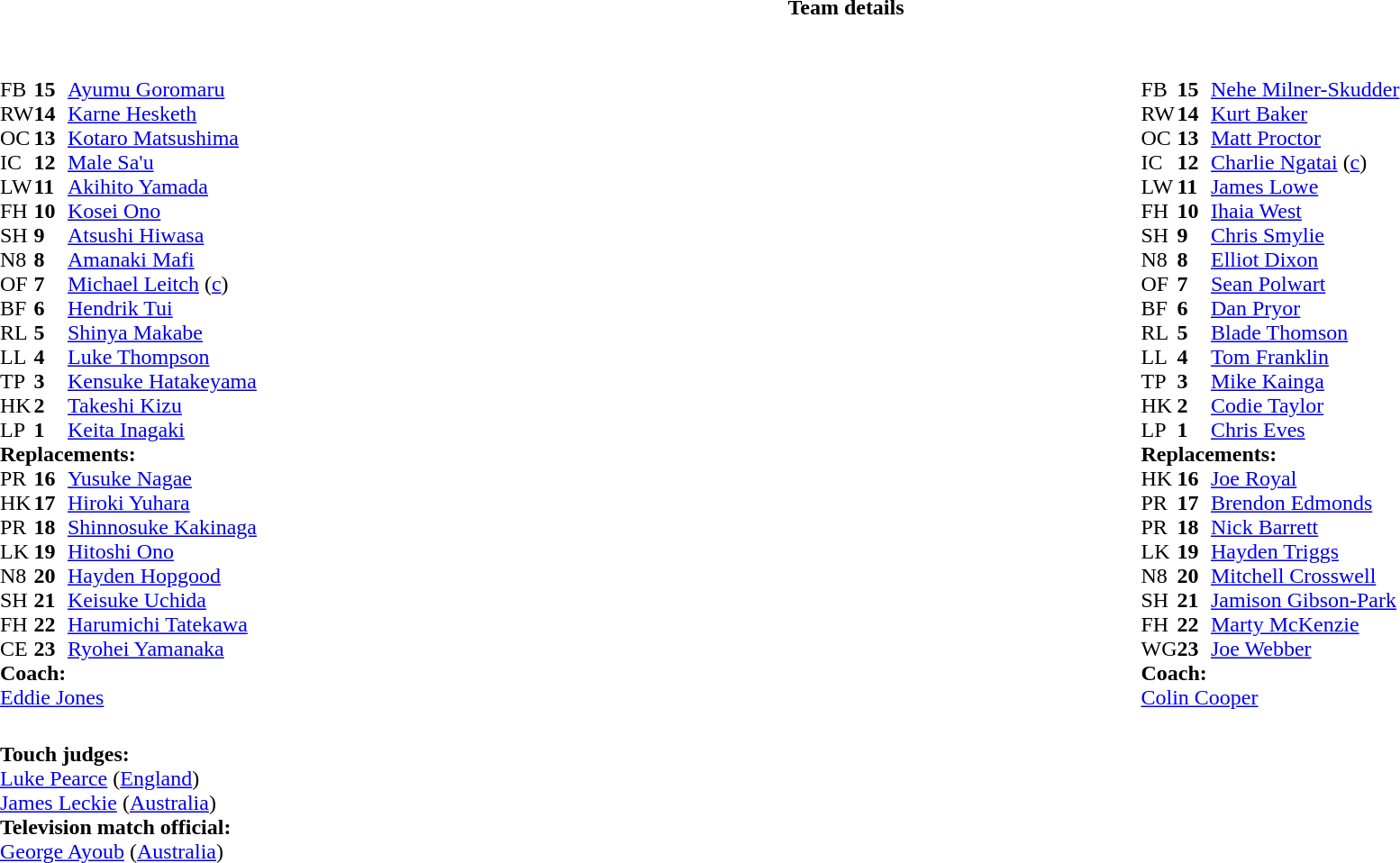<table border="0" width="100%" class="collapsible collapsed">
<tr>
<th>Team details</th>
</tr>
<tr>
<td><br><table width="100%">
<tr>
<td valign="top" width="50%"><br><table style="font-size: 100%" cellspacing="0" cellpadding="0">
<tr>
<th width="25"></th>
<th width="25"></th>
</tr>
<tr>
<td>FB</td>
<td><strong>15</strong></td>
<td><a href='#'>Ayumu Goromaru</a></td>
</tr>
<tr>
<td>RW</td>
<td><strong>14</strong></td>
<td><a href='#'>Karne Hesketh</a></td>
</tr>
<tr>
<td>OC</td>
<td><strong>13</strong></td>
<td><a href='#'>Kotaro Matsushima</a></td>
</tr>
<tr>
<td>IC</td>
<td><strong>12</strong></td>
<td><a href='#'>Male Sa'u</a></td>
<td></td>
<td></td>
</tr>
<tr>
<td>LW</td>
<td><strong>11</strong></td>
<td><a href='#'>Akihito Yamada</a></td>
<td></td>
<td></td>
</tr>
<tr>
<td>FH</td>
<td><strong>10</strong></td>
<td><a href='#'>Kosei Ono</a></td>
</tr>
<tr>
<td>SH</td>
<td><strong>9</strong></td>
<td><a href='#'>Atsushi Hiwasa</a></td>
</tr>
<tr>
<td>N8</td>
<td><strong>8</strong></td>
<td><a href='#'>Amanaki Mafi</a></td>
</tr>
<tr>
<td>OF</td>
<td><strong>7</strong></td>
<td><a href='#'>Michael Leitch</a> (<a href='#'>c</a>)</td>
<td></td>
<td></td>
</tr>
<tr>
<td>BF</td>
<td><strong>6</strong></td>
<td><a href='#'>Hendrik Tui</a></td>
</tr>
<tr>
<td>RL</td>
<td><strong>5</strong></td>
<td><a href='#'>Shinya Makabe</a></td>
<td></td>
<td></td>
</tr>
<tr>
<td>LL</td>
<td><strong>4</strong></td>
<td><a href='#'>Luke Thompson</a></td>
</tr>
<tr>
<td>TP</td>
<td><strong>3</strong></td>
<td><a href='#'>Kensuke Hatakeyama</a></td>
</tr>
<tr>
<td>HK</td>
<td><strong>2</strong></td>
<td><a href='#'>Takeshi Kizu</a></td>
<td></td>
<td></td>
</tr>
<tr>
<td>LP</td>
<td><strong>1</strong></td>
<td><a href='#'>Keita Inagaki</a></td>
</tr>
<tr>
<td colspan=3><strong>Replacements:</strong></td>
</tr>
<tr>
<td>PR</td>
<td><strong>16</strong></td>
<td><a href='#'>Yusuke Nagae</a></td>
</tr>
<tr>
<td>HK</td>
<td><strong>17</strong></td>
<td><a href='#'>Hiroki Yuhara</a></td>
<td></td>
<td></td>
</tr>
<tr>
<td>PR</td>
<td><strong>18</strong></td>
<td><a href='#'>Shinnosuke Kakinaga</a></td>
</tr>
<tr>
<td>LK</td>
<td><strong>19</strong></td>
<td><a href='#'>Hitoshi Ono</a></td>
<td></td>
<td></td>
</tr>
<tr>
<td>N8</td>
<td><strong>20</strong></td>
<td><a href='#'>Hayden Hopgood</a></td>
<td></td>
<td></td>
</tr>
<tr>
<td>SH</td>
<td><strong>21</strong></td>
<td><a href='#'>Keisuke Uchida</a></td>
</tr>
<tr>
<td>FH</td>
<td><strong>22</strong></td>
<td><a href='#'>Harumichi Tatekawa</a></td>
<td></td>
<td></td>
</tr>
<tr>
<td>CE</td>
<td><strong>23</strong></td>
<td><a href='#'>Ryohei Yamanaka</a></td>
<td></td>
<td></td>
</tr>
<tr>
<td colspan=3><strong>Coach:</strong></td>
</tr>
<tr>
<td colspan="4"> <a href='#'>Eddie Jones</a></td>
</tr>
</table>
</td>
<td valign="top" width="50%"><br><table style="font-size: 100%" cellspacing="0" cellpadding="0" align="center">
<tr>
<th width="25"></th>
<th width="25"></th>
</tr>
<tr>
<td>FB</td>
<td><strong>15</strong></td>
<td><a href='#'>Nehe Milner-Skudder</a></td>
<td></td>
<td></td>
</tr>
<tr>
<td>RW</td>
<td><strong>14</strong></td>
<td><a href='#'>Kurt Baker</a></td>
</tr>
<tr>
<td>OC</td>
<td><strong>13</strong></td>
<td><a href='#'>Matt Proctor</a></td>
</tr>
<tr>
<td>IC</td>
<td><strong>12</strong></td>
<td><a href='#'>Charlie Ngatai</a> (<a href='#'>c</a>)</td>
</tr>
<tr>
<td>LW</td>
<td><strong>11</strong></td>
<td><a href='#'>James Lowe</a></td>
</tr>
<tr>
<td>FH</td>
<td><strong>10</strong></td>
<td><a href='#'>Ihaia West</a></td>
<td></td>
<td></td>
</tr>
<tr>
<td>SH</td>
<td><strong>9</strong></td>
<td><a href='#'>Chris Smylie</a></td>
<td></td>
<td></td>
</tr>
<tr>
<td>N8</td>
<td><strong>8</strong></td>
<td><a href='#'>Elliot Dixon</a></td>
</tr>
<tr>
<td>OF</td>
<td><strong>7</strong></td>
<td><a href='#'>Sean Polwart</a></td>
<td></td>
<td></td>
</tr>
<tr>
<td>BF</td>
<td><strong>6</strong></td>
<td><a href='#'>Dan Pryor</a></td>
</tr>
<tr>
<td>RL</td>
<td><strong>5</strong></td>
<td><a href='#'>Blade Thomson</a></td>
</tr>
<tr>
<td>LL</td>
<td><strong>4</strong></td>
<td><a href='#'>Tom Franklin</a></td>
<td></td>
<td></td>
</tr>
<tr>
<td>TP</td>
<td><strong>3</strong></td>
<td><a href='#'>Mike Kainga</a></td>
</tr>
<tr>
<td>HK</td>
<td><strong>2</strong></td>
<td><a href='#'>Codie Taylor</a></td>
<td></td>
<td></td>
</tr>
<tr>
<td>LP</td>
<td><strong>1</strong></td>
<td><a href='#'>Chris Eves</a></td>
<td></td>
<td></td>
</tr>
<tr>
<td colspan=3><strong>Replacements:</strong></td>
</tr>
<tr>
<td>HK</td>
<td><strong>16</strong></td>
<td><a href='#'>Joe Royal</a></td>
<td></td>
<td></td>
</tr>
<tr>
<td>PR</td>
<td><strong>17</strong></td>
<td><a href='#'>Brendon Edmonds</a></td>
<td></td>
<td></td>
</tr>
<tr>
<td>PR</td>
<td><strong>18</strong></td>
<td><a href='#'>Nick Barrett</a></td>
</tr>
<tr>
<td>LK</td>
<td><strong>19</strong></td>
<td><a href='#'>Hayden Triggs</a></td>
<td></td>
<td></td>
</tr>
<tr>
<td>N8</td>
<td><strong>20</strong></td>
<td><a href='#'>Mitchell Crosswell</a></td>
<td></td>
<td></td>
</tr>
<tr>
<td>SH</td>
<td><strong>21</strong></td>
<td><a href='#'>Jamison Gibson-Park</a></td>
<td></td>
<td></td>
</tr>
<tr>
<td>FH</td>
<td><strong>22</strong></td>
<td><a href='#'>Marty McKenzie</a></td>
<td></td>
<td></td>
</tr>
<tr>
<td>WG</td>
<td><strong>23</strong></td>
<td><a href='#'>Joe Webber</a></td>
<td></td>
<td></td>
</tr>
<tr>
<td colspan=3><strong>Coach:</strong></td>
</tr>
<tr>
<td colspan="4"> <a href='#'>Colin Cooper</a></td>
</tr>
</table>
</td>
</tr>
</table>
<table width=100% style="font-size: 100%">
<tr>
<td><br><strong>Touch judges:</strong>
<br><a href='#'>Luke Pearce</a> (<a href='#'>England</a>)
<br><a href='#'>James Leckie</a> (<a href='#'>Australia</a>)
<br><strong>Television match official:</strong>
<br><a href='#'>George Ayoub</a> (<a href='#'>Australia</a>)</td>
</tr>
</table>
</td>
</tr>
</table>
